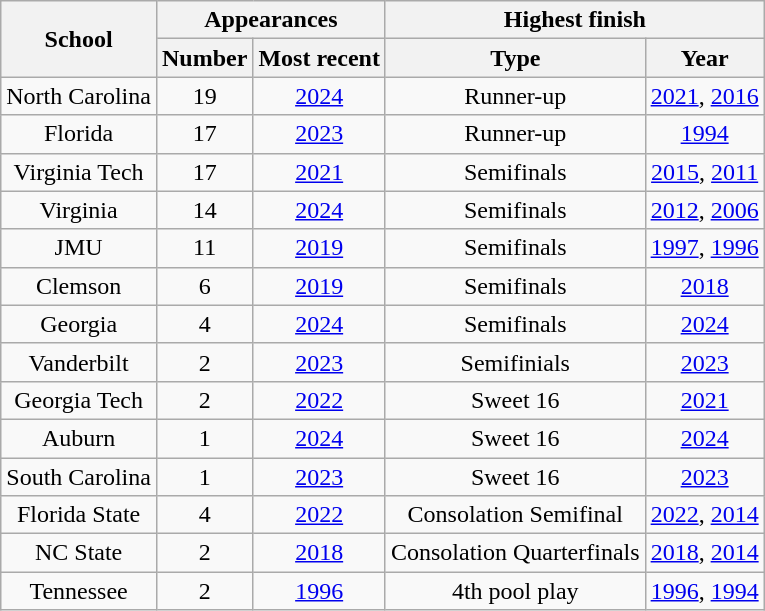<table class="wikitable sortable" style="text-align:center">
<tr>
<th rowspan="2">School</th>
<th colspan="2">Appearances</th>
<th colspan="2">Highest finish</th>
</tr>
<tr>
<th>Number</th>
<th>Most recent</th>
<th>Type</th>
<th>Year</th>
</tr>
<tr>
<td>North Carolina</td>
<td>19</td>
<td><a href='#'>2024</a></td>
<td>Runner-up</td>
<td><a href='#'>2021</a>, <a href='#'>2016</a></td>
</tr>
<tr>
<td>Florida</td>
<td>17</td>
<td><a href='#'>2023</a></td>
<td>Runner-up</td>
<td><a href='#'>1994</a></td>
</tr>
<tr>
<td>Virginia Tech</td>
<td>17</td>
<td><a href='#'>2021</a></td>
<td>Semifinals</td>
<td><a href='#'>2015</a>, <a href='#'>2011</a></td>
</tr>
<tr>
<td>Virginia</td>
<td>14</td>
<td><a href='#'>2024</a></td>
<td>Semifinals</td>
<td><a href='#'>2012</a>, <a href='#'>2006</a></td>
</tr>
<tr>
<td>JMU</td>
<td>11</td>
<td><a href='#'>2019</a></td>
<td>Semifinals</td>
<td><a href='#'>1997</a>, <a href='#'>1996</a></td>
</tr>
<tr>
<td>Clemson</td>
<td>6</td>
<td><a href='#'>2019</a></td>
<td>Semifinals</td>
<td><a href='#'>2018</a></td>
</tr>
<tr>
<td>Georgia</td>
<td>4</td>
<td><a href='#'>2024</a></td>
<td>Semifinals</td>
<td><a href='#'>2024</a></td>
</tr>
<tr>
<td>Vanderbilt</td>
<td>2</td>
<td><a href='#'>2023</a></td>
<td>Semifinials</td>
<td><a href='#'>2023</a></td>
</tr>
<tr>
<td>Georgia Tech</td>
<td>2</td>
<td><a href='#'>2022</a></td>
<td>Sweet 16</td>
<td><a href='#'>2021</a></td>
</tr>
<tr>
<td>Auburn</td>
<td>1</td>
<td><a href='#'>2024</a></td>
<td>Sweet 16</td>
<td><a href='#'>2024</a></td>
</tr>
<tr>
<td>South Carolina</td>
<td>1</td>
<td><a href='#'>2023</a></td>
<td>Sweet 16</td>
<td><a href='#'>2023</a></td>
</tr>
<tr>
<td>Florida State</td>
<td>4</td>
<td><a href='#'>2022</a></td>
<td>Consolation Semifinal</td>
<td><a href='#'>2022</a>, <a href='#'>2014</a></td>
</tr>
<tr>
<td>NC State</td>
<td>2</td>
<td><a href='#'>2018</a></td>
<td>Consolation Quarterfinals</td>
<td><a href='#'>2018</a>, <a href='#'>2014</a></td>
</tr>
<tr>
<td>Tennessee</td>
<td>2</td>
<td><a href='#'>1996</a></td>
<td>4th pool play</td>
<td><a href='#'>1996</a>, <a href='#'>1994</a></td>
</tr>
</table>
